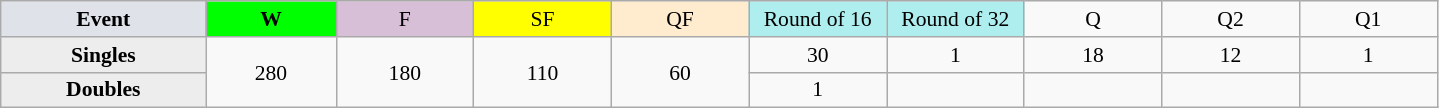<table class=wikitable style=font-size:90%;text-align:center>
<tr>
<td style="width:130px; background:#dfe2e9;"><strong>Event</strong></td>
<td style="width:80px; background:lime;"><strong>W</strong></td>
<td style="width:85px; background:thistle;">F</td>
<td style="width:85px; background:#ff0;">SF</td>
<td style="width:85px; background:#ffebcd;">QF</td>
<td style="width:85px; background:#afeeee;">Round of 16</td>
<td style="width:85px; background:#afeeee;">Round of 32</td>
<td width=85>Q</td>
<td width=85>Q2</td>
<td width=85>Q1</td>
</tr>
<tr>
<th style="background:#ededed;">Singles</th>
<td rowspan=2>280</td>
<td rowspan=2>180</td>
<td rowspan=2>110</td>
<td rowspan=2>60</td>
<td>30</td>
<td>1</td>
<td>18</td>
<td>12</td>
<td>1</td>
</tr>
<tr>
<th style="background:#ededed;">Doubles</th>
<td>1</td>
<td></td>
<td></td>
<td></td>
<td></td>
</tr>
</table>
